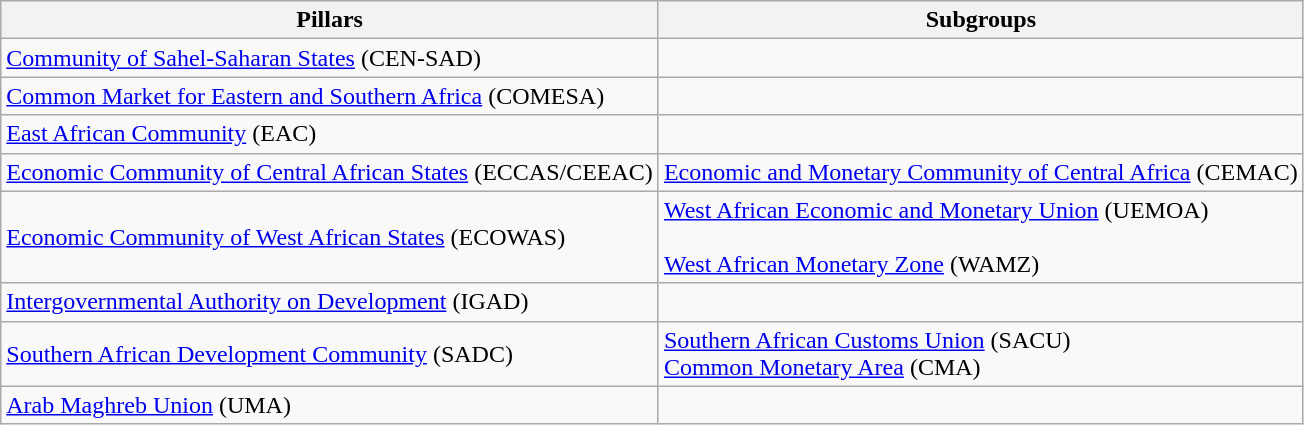<table class="wikitable">
<tr>
<th>Pillars</th>
<th>Subgroups</th>
</tr>
<tr>
<td><a href='#'>Community of Sahel-Saharan States</a> (CEN-SAD)</td>
<td></td>
</tr>
<tr>
<td><a href='#'>Common Market for Eastern and Southern Africa</a> (COMESA)</td>
<td></td>
</tr>
<tr>
<td><a href='#'>East African Community</a> (EAC)</td>
<td></td>
</tr>
<tr>
<td><a href='#'>Economic Community of Central African States</a> (ECCAS/CEEAC)</td>
<td><a href='#'>Economic and Monetary Community of Central Africa</a> (CEMAC)</td>
</tr>
<tr>
<td><a href='#'>Economic Community of West African States</a> (ECOWAS)</td>
<td><a href='#'>West African Economic and Monetary Union</a> (UEMOA)<br><br><a href='#'>West African Monetary Zone</a> (WAMZ)</td>
</tr>
<tr>
<td><a href='#'>Intergovernmental Authority on Development</a> (IGAD)</td>
<td></td>
</tr>
<tr>
<td><a href='#'>Southern African Development Community</a> (SADC)</td>
<td><a href='#'>Southern African Customs Union</a> (SACU) <br> <a href='#'>Common Monetary Area</a> (CMA)</td>
</tr>
<tr>
<td><a href='#'>Arab Maghreb Union</a> (UMA)</td>
<td></td>
</tr>
</table>
